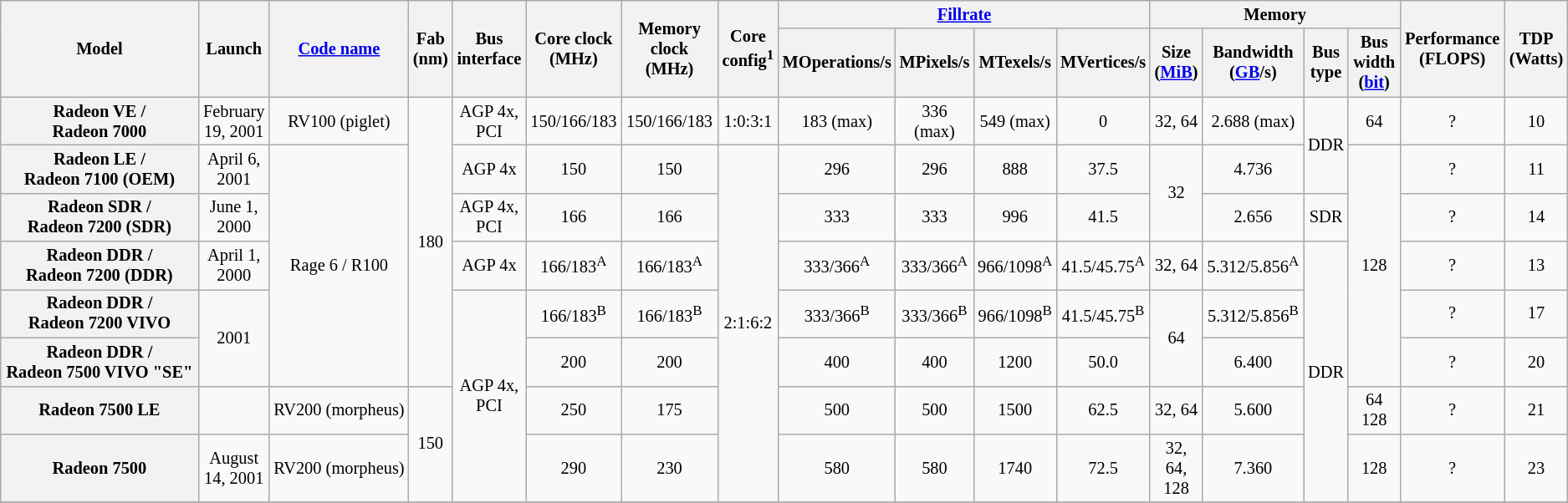<table class="mw-datatable wikitable sortable sort-under" style="font-size:85%; text-align:center;">
<tr>
<th rowspan="2">Model</th>
<th rowspan="2">Launch</th>
<th rowspan="2"><a href='#'>Code name</a></th>
<th rowspan="2">Fab (nm)</th>
<th rowspan="2">Bus interface</th>
<th rowspan="2">Core clock (MHz)</th>
<th rowspan="2">Memory clock (MHz)</th>
<th rowspan="2">Core config<sup>1</sup></th>
<th colspan="4"><a href='#'>Fillrate</a></th>
<th colspan="4">Memory</th>
<th rowspan="2">Performance (FLOPS)</th>
<th rowspan="2">TDP (Watts)</th>
</tr>
<tr>
<th>MOperations/s</th>
<th>MPixels/s</th>
<th>MTexels/s</th>
<th>MVertices/s</th>
<th>Size (<a href='#'>MiB</a>)</th>
<th>Bandwidth (<a href='#'>GB</a>/s)</th>
<th>Bus type</th>
<th>Bus width (<a href='#'>bit</a>)</th>
</tr>
<tr>
<th>Radeon VE / Radeon 7000</th>
<td>February 19, 2001</td>
<td>RV100 (piglet)</td>
<td rowspan="6">180</td>
<td>AGP 4x, PCI</td>
<td>150/166/183</td>
<td>150/166/183</td>
<td>1:0:3:1</td>
<td>183 (max)</td>
<td>336 (max)</td>
<td>549 (max)</td>
<td>0</td>
<td>32, 64</td>
<td>2.688 (max)</td>
<td rowspan="2">DDR</td>
<td>64</td>
<td>?</td>
<td>10</td>
</tr>
<tr>
<th>Radeon LE / Radeon 7100 (OEM)</th>
<td>April 6, 2001</td>
<td rowspan="5">Rage 6 / R100</td>
<td>AGP 4x</td>
<td>150</td>
<td>150</td>
<td rowspan="7">2:1:6:2</td>
<td>296</td>
<td>296</td>
<td>888</td>
<td>37.5</td>
<td rowspan="2">32</td>
<td>4.736</td>
<td rowspan="5">128</td>
<td>?</td>
<td>11</td>
</tr>
<tr>
<th>Radeon SDR / Radeon 7200 (SDR)</th>
<td>June 1, 2000</td>
<td>AGP 4x, PCI</td>
<td>166</td>
<td>166</td>
<td>333</td>
<td>333</td>
<td>996</td>
<td>41.5</td>
<td>2.656</td>
<td>SDR</td>
<td>?</td>
<td>14</td>
</tr>
<tr>
<th>Radeon DDR / Radeon 7200 (DDR)</th>
<td>April 1, 2000</td>
<td>AGP 4x</td>
<td>166/183<sup>A</sup></td>
<td>166/183<sup>A</sup></td>
<td>333/366<sup>A</sup></td>
<td>333/366<sup>A</sup></td>
<td>966/1098<sup>A</sup></td>
<td>41.5/45.75<sup>A</sup></td>
<td>32, 64</td>
<td>5.312/5.856<sup>A</sup></td>
<td rowspan="5">DDR</td>
<td>?</td>
<td>13</td>
</tr>
<tr>
<th>Radeon DDR / Radeon 7200 VIVO</th>
<td rowspan="2">2001</td>
<td rowspan="4">AGP 4x, PCI</td>
<td>166/183<sup>B</sup></td>
<td>166/183<sup>B</sup></td>
<td>333/366<sup>B</sup></td>
<td>333/366<sup>B</sup></td>
<td>966/1098<sup>B</sup></td>
<td>41.5/45.75<sup>B</sup></td>
<td rowspan="2">64</td>
<td>5.312/5.856<sup>B</sup></td>
<td>?</td>
<td>17</td>
</tr>
<tr>
<th>Radeon DDR / Radeon 7500 VIVO "SE"</th>
<td>200</td>
<td>200</td>
<td>400</td>
<td>400</td>
<td>1200</td>
<td>50.0</td>
<td>6.400</td>
<td>?</td>
<td>20</td>
</tr>
<tr>
<th>Radeon 7500 LE</th>
<td></td>
<td>RV200 (morpheus)</td>
<td rowspan="2">150</td>
<td>250</td>
<td>175</td>
<td>500</td>
<td>500</td>
<td>1500</td>
<td>62.5</td>
<td>32, 64</td>
<td>5.600</td>
<td>64<br>128</td>
<td>?</td>
<td>21</td>
</tr>
<tr>
<th>Radeon 7500</th>
<td>August 14, 2001</td>
<td>RV200 (morpheus)</td>
<td>290</td>
<td>230</td>
<td>580</td>
<td>580</td>
<td>1740</td>
<td>72.5</td>
<td>32, 64, 128</td>
<td>7.360</td>
<td>128</td>
<td>?</td>
<td>23</td>
</tr>
<tr>
</tr>
</table>
